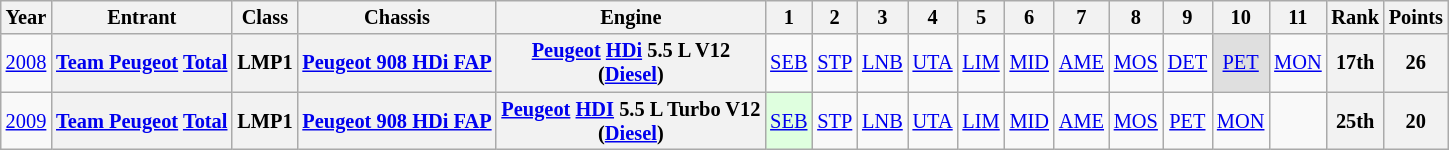<table class="wikitable" style="text-align:center; font-size:85%">
<tr>
<th>Year</th>
<th>Entrant</th>
<th>Class</th>
<th>Chassis</th>
<th>Engine</th>
<th>1</th>
<th>2</th>
<th>3</th>
<th>4</th>
<th>5</th>
<th>6</th>
<th>7</th>
<th>8</th>
<th>9</th>
<th>10</th>
<th>11</th>
<th>Rank</th>
<th>Points</th>
</tr>
<tr>
<td><a href='#'>2008</a></td>
<th nowrap><a href='#'>Team Peugeot</a> <a href='#'>Total</a></th>
<th nowrap>LMP1</th>
<th nowrap><a href='#'>Peugeot 908 HDi FAP</a></th>
<th nowrap><a href='#'>Peugeot</a> <a href='#'>HDi</a> 5.5 L V12<br>(<a href='#'>Diesel</a>)</th>
<td><a href='#'>SEB</a></td>
<td><a href='#'>STP</a></td>
<td><a href='#'>LNB</a></td>
<td><a href='#'>UTA</a></td>
<td><a href='#'>LIM</a></td>
<td><a href='#'>MID</a></td>
<td><a href='#'>AME</a></td>
<td><a href='#'>MOS</a></td>
<td><a href='#'>DET</a></td>
<td style="background:#DFDFDF;"><a href='#'>PET</a><br></td>
<td><a href='#'>MON</a></td>
<th>17th</th>
<th>26</th>
</tr>
<tr>
<td><a href='#'>2009</a></td>
<th nowrap><a href='#'>Team Peugeot</a> <a href='#'>Total</a></th>
<th nowrap>LMP1</th>
<th nowrap><a href='#'>Peugeot 908 HDi FAP</a></th>
<th nowrap><a href='#'>Peugeot</a> <a href='#'>HDI</a> 5.5 L Turbo V12<br>(<a href='#'>Diesel</a>)</th>
<td style="background:#DFFFDF;"><a href='#'>SEB</a><br></td>
<td><a href='#'>STP</a></td>
<td><a href='#'>LNB</a></td>
<td><a href='#'>UTA</a></td>
<td><a href='#'>LIM</a></td>
<td><a href='#'>MID</a></td>
<td><a href='#'>AME</a></td>
<td><a href='#'>MOS</a></td>
<td><a href='#'>PET</a></td>
<td><a href='#'>MON</a></td>
<td></td>
<th>25th</th>
<th>20</th>
</tr>
</table>
